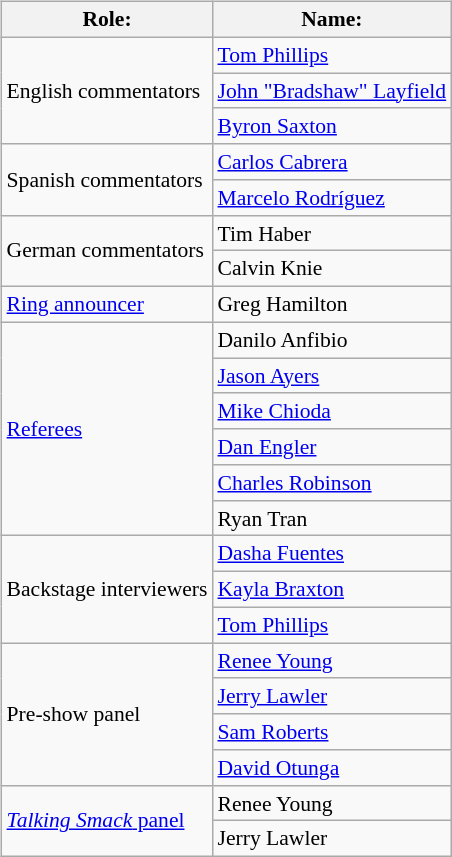<table class=wikitable style="font-size:90%; margin: 0.5em 0 0.5em 1em; float: right; clear: right;">
<tr>
<th>Role:</th>
<th>Name:</th>
</tr>
<tr>
<td rowspan=3>English commentators</td>
<td><a href='#'>Tom Phillips</a></td>
</tr>
<tr>
<td><a href='#'>John "Bradshaw" Layfield</a></td>
</tr>
<tr>
<td><a href='#'>Byron Saxton</a></td>
</tr>
<tr>
<td rowspan=2>Spanish commentators</td>
<td><a href='#'>Carlos Cabrera</a></td>
</tr>
<tr>
<td><a href='#'>Marcelo Rodríguez</a></td>
</tr>
<tr>
<td rowspan=2>German commentators</td>
<td>Tim Haber</td>
</tr>
<tr>
<td>Calvin Knie</td>
</tr>
<tr>
<td rowspan=1><a href='#'>Ring announcer</a></td>
<td>Greg Hamilton</td>
</tr>
<tr>
<td rowspan=6><a href='#'>Referees</a></td>
<td>Danilo Anfibio</td>
</tr>
<tr>
<td><a href='#'>Jason Ayers</a></td>
</tr>
<tr>
<td><a href='#'>Mike Chioda</a></td>
</tr>
<tr>
<td><a href='#'>Dan Engler</a></td>
</tr>
<tr>
<td><a href='#'>Charles Robinson</a></td>
</tr>
<tr>
<td>Ryan Tran</td>
</tr>
<tr>
<td rowspan=3>Backstage interviewers</td>
<td><a href='#'>Dasha Fuentes</a></td>
</tr>
<tr>
<td><a href='#'>Kayla Braxton</a></td>
</tr>
<tr>
<td><a href='#'>Tom Phillips</a></td>
</tr>
<tr>
<td rowspan=4>Pre-show panel</td>
<td><a href='#'>Renee Young</a></td>
</tr>
<tr>
<td><a href='#'>Jerry Lawler</a></td>
</tr>
<tr>
<td><a href='#'>Sam Roberts</a></td>
</tr>
<tr>
<td><a href='#'>David Otunga</a></td>
</tr>
<tr>
<td rowspan=2><a href='#'><em>Talking Smack</em> panel</a></td>
<td>Renee Young</td>
</tr>
<tr>
<td>Jerry Lawler</td>
</tr>
</table>
